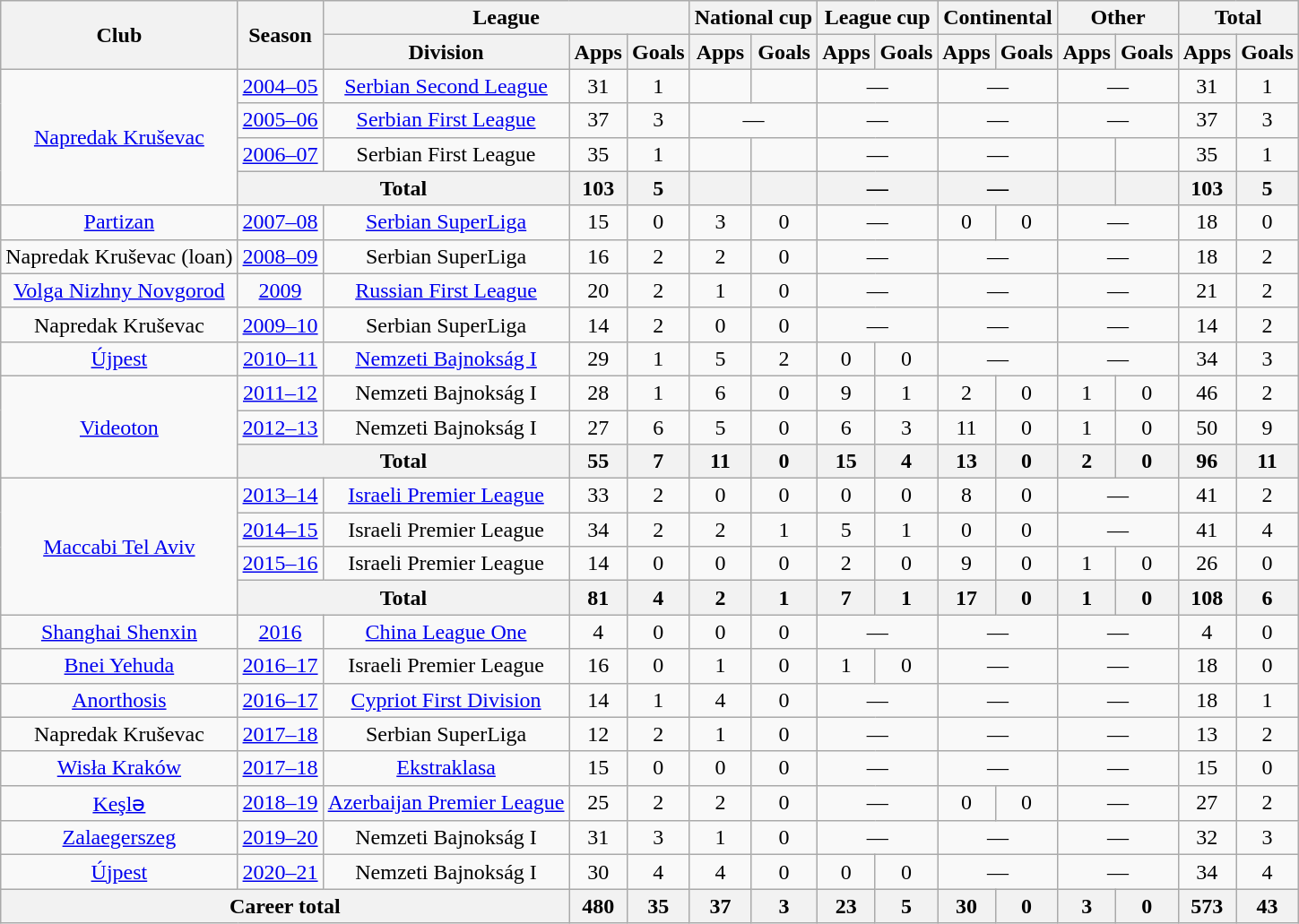<table class="wikitable" style="text-align:center">
<tr>
<th rowspan="2">Club</th>
<th rowspan="2">Season</th>
<th colspan="3">League</th>
<th colspan="2">National cup</th>
<th colspan="2">League cup</th>
<th colspan="2">Continental</th>
<th colspan="2">Other</th>
<th colspan="2">Total</th>
</tr>
<tr>
<th>Division</th>
<th>Apps</th>
<th>Goals</th>
<th>Apps</th>
<th>Goals</th>
<th>Apps</th>
<th>Goals</th>
<th>Apps</th>
<th>Goals</th>
<th>Apps</th>
<th>Goals</th>
<th>Apps</th>
<th>Goals</th>
</tr>
<tr>
<td rowspan="4"><a href='#'>Napredak Kruševac</a></td>
<td><a href='#'>2004–05</a></td>
<td><a href='#'>Serbian Second League</a></td>
<td>31</td>
<td>1</td>
<td></td>
<td></td>
<td colspan="2">—</td>
<td colspan="2">—</td>
<td colspan="2">—</td>
<td>31</td>
<td>1</td>
</tr>
<tr>
<td><a href='#'>2005–06</a></td>
<td><a href='#'>Serbian First League</a></td>
<td>37</td>
<td>3</td>
<td colspan="2">—</td>
<td colspan="2">—</td>
<td colspan="2">—</td>
<td colspan="2">—</td>
<td>37</td>
<td>3</td>
</tr>
<tr>
<td><a href='#'>2006–07</a></td>
<td>Serbian First League</td>
<td>35</td>
<td>1</td>
<td></td>
<td></td>
<td colspan="2">—</td>
<td colspan="2">—</td>
<td></td>
<td></td>
<td>35</td>
<td>1</td>
</tr>
<tr>
<th colspan="2">Total</th>
<th>103</th>
<th>5</th>
<th></th>
<th></th>
<th colspan="2">—</th>
<th colspan="2">—</th>
<th></th>
<th></th>
<th>103</th>
<th>5</th>
</tr>
<tr>
<td><a href='#'>Partizan</a></td>
<td><a href='#'>2007–08</a></td>
<td><a href='#'>Serbian SuperLiga</a></td>
<td>15</td>
<td>0</td>
<td>3</td>
<td>0</td>
<td colspan="2">—</td>
<td>0</td>
<td>0</td>
<td colspan="2">—</td>
<td>18</td>
<td>0</td>
</tr>
<tr>
<td>Napredak Kruševac (loan)</td>
<td><a href='#'>2008–09</a></td>
<td>Serbian SuperLiga</td>
<td>16</td>
<td>2</td>
<td>2</td>
<td>0</td>
<td colspan="2">—</td>
<td colspan="2">—</td>
<td colspan="2">—</td>
<td>18</td>
<td>2</td>
</tr>
<tr>
<td><a href='#'>Volga Nizhny Novgorod</a></td>
<td><a href='#'>2009</a></td>
<td><a href='#'>Russian First League</a></td>
<td>20</td>
<td>2</td>
<td>1</td>
<td>0</td>
<td colspan="2">—</td>
<td colspan="2">—</td>
<td colspan="2">—</td>
<td>21</td>
<td>2</td>
</tr>
<tr>
<td>Napredak Kruševac</td>
<td><a href='#'>2009–10</a></td>
<td>Serbian SuperLiga</td>
<td>14</td>
<td>2</td>
<td>0</td>
<td>0</td>
<td colspan="2">—</td>
<td colspan="2">—</td>
<td colspan="2">—</td>
<td>14</td>
<td>2</td>
</tr>
<tr>
<td><a href='#'>Újpest</a></td>
<td><a href='#'>2010–11</a></td>
<td><a href='#'>Nemzeti Bajnokság I</a></td>
<td>29</td>
<td>1</td>
<td>5</td>
<td>2</td>
<td>0</td>
<td>0</td>
<td colspan="2">—</td>
<td colspan="2">—</td>
<td>34</td>
<td>3</td>
</tr>
<tr>
<td rowspan="3"><a href='#'>Videoton</a></td>
<td><a href='#'>2011–12</a></td>
<td>Nemzeti Bajnokság I</td>
<td>28</td>
<td>1</td>
<td>6</td>
<td>0</td>
<td>9</td>
<td>1</td>
<td>2</td>
<td>0</td>
<td>1</td>
<td>0</td>
<td>46</td>
<td>2</td>
</tr>
<tr>
<td><a href='#'>2012–13</a></td>
<td>Nemzeti Bajnokság I</td>
<td>27</td>
<td>6</td>
<td>5</td>
<td>0</td>
<td>6</td>
<td>3</td>
<td>11</td>
<td>0</td>
<td>1</td>
<td>0</td>
<td>50</td>
<td>9</td>
</tr>
<tr>
<th colspan="2">Total</th>
<th>55</th>
<th>7</th>
<th>11</th>
<th>0</th>
<th>15</th>
<th>4</th>
<th>13</th>
<th>0</th>
<th>2</th>
<th>0</th>
<th>96</th>
<th>11</th>
</tr>
<tr>
<td rowspan="4"><a href='#'>Maccabi Tel Aviv</a></td>
<td><a href='#'>2013–14</a></td>
<td><a href='#'>Israeli Premier League</a></td>
<td>33</td>
<td>2</td>
<td>0</td>
<td>0</td>
<td>0</td>
<td>0</td>
<td>8</td>
<td>0</td>
<td colspan="2">—</td>
<td>41</td>
<td>2</td>
</tr>
<tr>
<td><a href='#'>2014–15</a></td>
<td>Israeli Premier League</td>
<td>34</td>
<td>2</td>
<td>2</td>
<td>1</td>
<td>5</td>
<td>1</td>
<td>0</td>
<td>0</td>
<td colspan="2">—</td>
<td>41</td>
<td>4</td>
</tr>
<tr>
<td><a href='#'>2015–16</a></td>
<td>Israeli Premier League</td>
<td>14</td>
<td>0</td>
<td>0</td>
<td>0</td>
<td>2</td>
<td>0</td>
<td>9</td>
<td>0</td>
<td>1</td>
<td>0</td>
<td>26</td>
<td>0</td>
</tr>
<tr>
<th colspan="2">Total</th>
<th>81</th>
<th>4</th>
<th>2</th>
<th>1</th>
<th>7</th>
<th>1</th>
<th>17</th>
<th>0</th>
<th>1</th>
<th>0</th>
<th>108</th>
<th>6</th>
</tr>
<tr>
<td><a href='#'>Shanghai Shenxin</a></td>
<td><a href='#'>2016</a></td>
<td><a href='#'>China League One</a></td>
<td>4</td>
<td>0</td>
<td>0</td>
<td>0</td>
<td colspan="2">—</td>
<td colspan="2">—</td>
<td colspan="2">—</td>
<td>4</td>
<td>0</td>
</tr>
<tr>
<td><a href='#'>Bnei Yehuda</a></td>
<td><a href='#'>2016–17</a></td>
<td>Israeli Premier League</td>
<td>16</td>
<td>0</td>
<td>1</td>
<td>0</td>
<td>1</td>
<td>0</td>
<td colspan="2">—</td>
<td colspan="2">—</td>
<td>18</td>
<td>0</td>
</tr>
<tr>
<td><a href='#'>Anorthosis</a></td>
<td><a href='#'>2016–17</a></td>
<td><a href='#'>Cypriot First Division</a></td>
<td>14</td>
<td>1</td>
<td>4</td>
<td>0</td>
<td colspan="2">—</td>
<td colspan="2">—</td>
<td colspan="2">—</td>
<td>18</td>
<td>1</td>
</tr>
<tr>
<td>Napredak Kruševac</td>
<td><a href='#'>2017–18</a></td>
<td>Serbian SuperLiga</td>
<td>12</td>
<td>2</td>
<td>1</td>
<td>0</td>
<td colspan="2">—</td>
<td colspan="2">—</td>
<td colspan="2">—</td>
<td>13</td>
<td>2</td>
</tr>
<tr>
<td><a href='#'>Wisła Kraków</a></td>
<td><a href='#'>2017–18</a></td>
<td><a href='#'>Ekstraklasa</a></td>
<td>15</td>
<td>0</td>
<td>0</td>
<td>0</td>
<td colspan="2">—</td>
<td colspan="2">—</td>
<td colspan="2">—</td>
<td>15</td>
<td>0</td>
</tr>
<tr>
<td><a href='#'>Keşlə</a></td>
<td><a href='#'>2018–19</a></td>
<td><a href='#'>Azerbaijan Premier League</a></td>
<td>25</td>
<td>2</td>
<td>2</td>
<td>0</td>
<td colspan="2">—</td>
<td>0</td>
<td>0</td>
<td colspan="2">—</td>
<td>27</td>
<td>2</td>
</tr>
<tr>
<td><a href='#'>Zalaegerszeg</a></td>
<td><a href='#'>2019–20</a></td>
<td>Nemzeti Bajnokság I</td>
<td>31</td>
<td>3</td>
<td>1</td>
<td>0</td>
<td colspan="2">—</td>
<td colspan="2">—</td>
<td colspan="2">—</td>
<td>32</td>
<td>3</td>
</tr>
<tr>
<td><a href='#'>Újpest</a></td>
<td><a href='#'>2020–21</a></td>
<td>Nemzeti Bajnokság I</td>
<td>30</td>
<td>4</td>
<td>4</td>
<td>0</td>
<td>0</td>
<td>0</td>
<td colspan="2">—</td>
<td colspan="2">—</td>
<td>34</td>
<td>4</td>
</tr>
<tr>
<th colspan="3">Career total</th>
<th>480</th>
<th>35</th>
<th>37</th>
<th>3</th>
<th>23</th>
<th>5</th>
<th>30</th>
<th>0</th>
<th>3</th>
<th>0</th>
<th>573</th>
<th>43</th>
</tr>
</table>
